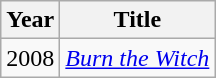<table class="wikitable">
<tr>
<th>Year</th>
<th>Title</th>
</tr>
<tr>
<td>2008</td>
<td><em><a href='#'>Burn the Witch</a></em></td>
</tr>
</table>
